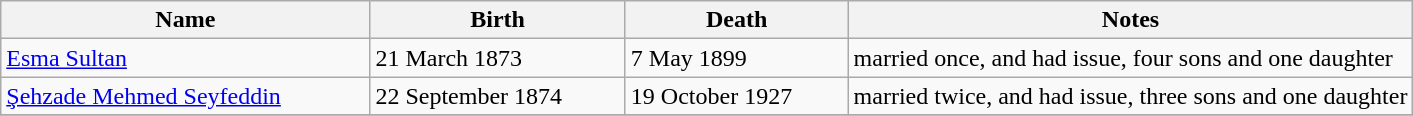<table class="wikitable">
<tr>
<th>Name</th>
<th>Birth</th>
<th>Death</th>
<th style="width:40%;">Notes</th>
</tr>
<tr>
<td><a href='#'>Esma Sultan</a> </td>
<td>21 March 1873</td>
<td>7 May 1899</td>
<td>married once, and had issue, four sons and one daughter</td>
</tr>
<tr>
<td><a href='#'>Şehzade Mehmed Seyfeddin</a></td>
<td>22 September 1874</td>
<td>19 October 1927</td>
<td>married twice, and had issue, three sons and one daughter</td>
</tr>
<tr>
</tr>
</table>
